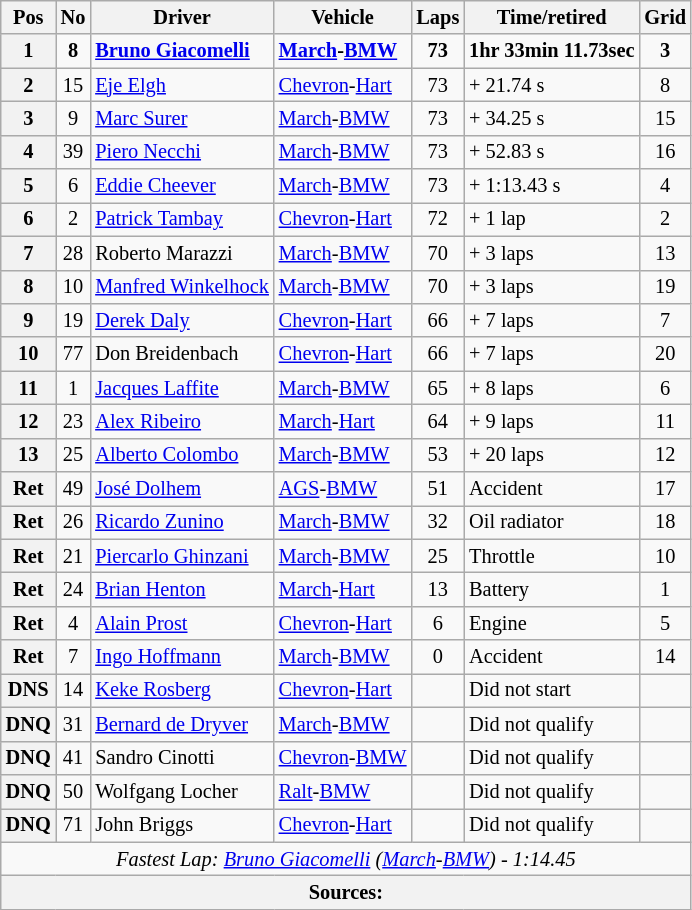<table class="wikitable" style="font-size: 85%;">
<tr>
<th>Pos</th>
<th>No</th>
<th>Driver</th>
<th>Vehicle</th>
<th>Laps</th>
<th>Time/retired</th>
<th>Grid</th>
</tr>
<tr>
<th>1</th>
<td style="text-align:center;"><strong>8</strong></td>
<td> <strong><a href='#'>Bruno Giacomelli</a></strong></td>
<td><strong><a href='#'>March</a>-<a href='#'>BMW</a></strong></td>
<td style="text-align:center;"><strong>73</strong></td>
<td><strong>1hr 33min 11.73sec</strong></td>
<td style="text-align:center;"><strong>3</strong></td>
</tr>
<tr>
<th>2</th>
<td style="text-align:center;">15</td>
<td> <a href='#'>Eje Elgh</a></td>
<td><a href='#'>Chevron</a>-<a href='#'>Hart</a></td>
<td style="text-align:center;">73</td>
<td>+ 21.74 s</td>
<td style="text-align:center;">8</td>
</tr>
<tr>
<th>3</th>
<td style="text-align:center;">9</td>
<td> <a href='#'>Marc Surer</a></td>
<td><a href='#'>March</a>-<a href='#'>BMW</a></td>
<td style="text-align:center;">73</td>
<td>+ 34.25 s</td>
<td style="text-align:center;">15</td>
</tr>
<tr>
<th>4</th>
<td style="text-align:center;">39</td>
<td> <a href='#'>Piero Necchi</a></td>
<td><a href='#'>March</a>-<a href='#'>BMW</a></td>
<td style="text-align:center;">73</td>
<td>+ 52.83 s</td>
<td style="text-align:center;">16</td>
</tr>
<tr>
<th>5</th>
<td style="text-align:center;">6</td>
<td> <a href='#'>Eddie Cheever</a></td>
<td><a href='#'>March</a>-<a href='#'>BMW</a></td>
<td style="text-align:center;">73</td>
<td>+ 1:13.43 s</td>
<td style="text-align:center;">4</td>
</tr>
<tr>
<th>6</th>
<td style="text-align:center;">2</td>
<td> <a href='#'>Patrick Tambay</a></td>
<td><a href='#'>Chevron</a>-<a href='#'>Hart</a></td>
<td style="text-align:center;">72</td>
<td>+ 1 lap</td>
<td style="text-align:center;">2</td>
</tr>
<tr>
<th>7</th>
<td style="text-align:center;">28</td>
<td> Roberto Marazzi</td>
<td><a href='#'>March</a>-<a href='#'>BMW</a></td>
<td style="text-align:center;">70</td>
<td>+ 3 laps</td>
<td style="text-align:center;">13</td>
</tr>
<tr>
<th>8</th>
<td style="text-align:center;">10</td>
<td> <a href='#'>Manfred Winkelhock</a></td>
<td><a href='#'>March</a>-<a href='#'>BMW</a></td>
<td style="text-align:center;">70</td>
<td>+ 3 laps</td>
<td style="text-align:center;">19</td>
</tr>
<tr>
<th>9</th>
<td style="text-align:center;">19</td>
<td> <a href='#'>Derek Daly</a></td>
<td><a href='#'>Chevron</a>-<a href='#'>Hart</a></td>
<td style="text-align:center;">66</td>
<td>+ 7 laps</td>
<td style="text-align:center;">7</td>
</tr>
<tr>
<th>10</th>
<td style="text-align:center;">77</td>
<td> Don Breidenbach</td>
<td><a href='#'>Chevron</a>-<a href='#'>Hart</a></td>
<td style="text-align:center;">66</td>
<td>+ 7 laps</td>
<td style="text-align:center;">20</td>
</tr>
<tr>
<th>11</th>
<td style="text-align:center;">1</td>
<td> <a href='#'>Jacques Laffite</a></td>
<td><a href='#'>March</a>-<a href='#'>BMW</a></td>
<td style="text-align:center;">65</td>
<td>+ 8 laps</td>
<td style="text-align:center;">6</td>
</tr>
<tr>
<th>12</th>
<td style="text-align:center;">23</td>
<td> <a href='#'>Alex Ribeiro</a></td>
<td><a href='#'>March</a>-<a href='#'>Hart</a></td>
<td style="text-align:center;">64</td>
<td>+ 9 laps</td>
<td style="text-align:center;">11</td>
</tr>
<tr>
<th>13</th>
<td style="text-align:center;">25</td>
<td> <a href='#'>Alberto Colombo</a></td>
<td><a href='#'>March</a>-<a href='#'>BMW</a></td>
<td style="text-align:center;">53</td>
<td>+ 20 laps</td>
<td style="text-align:center;">12</td>
</tr>
<tr>
<th>Ret</th>
<td style="text-align:center;">49</td>
<td> <a href='#'>José Dolhem</a></td>
<td><a href='#'>AGS</a>-<a href='#'>BMW</a></td>
<td style="text-align:center;">51</td>
<td>Accident</td>
<td style="text-align:center;">17</td>
</tr>
<tr>
<th>Ret</th>
<td style="text-align:center;">26</td>
<td> <a href='#'>Ricardo Zunino</a></td>
<td><a href='#'>March</a>-<a href='#'>BMW</a></td>
<td style="text-align:center;">32</td>
<td>Oil radiator</td>
<td style="text-align:center;">18</td>
</tr>
<tr>
<th>Ret</th>
<td style="text-align:center;">21</td>
<td> <a href='#'>Piercarlo Ghinzani</a></td>
<td><a href='#'>March</a>-<a href='#'>BMW</a></td>
<td style="text-align:center;">25</td>
<td>Throttle</td>
<td style="text-align:center;">10</td>
</tr>
<tr>
<th>Ret</th>
<td style="text-align:center;">24</td>
<td> <a href='#'>Brian Henton</a></td>
<td><a href='#'>March</a>-<a href='#'>Hart</a></td>
<td style="text-align:center;">13</td>
<td>Battery</td>
<td style="text-align:center;">1</td>
</tr>
<tr>
<th>Ret</th>
<td style="text-align:center;">4</td>
<td> <a href='#'>Alain Prost</a></td>
<td><a href='#'>Chevron</a>-<a href='#'>Hart</a></td>
<td style="text-align:center;">6</td>
<td>Engine</td>
<td style="text-align:center;">5</td>
</tr>
<tr>
<th>Ret</th>
<td style="text-align:center;">7</td>
<td> <a href='#'>Ingo Hoffmann</a></td>
<td><a href='#'>March</a>-<a href='#'>BMW</a></td>
<td style="text-align:center;">0</td>
<td>Accident</td>
<td style="text-align:center;">14</td>
</tr>
<tr>
<th>DNS</th>
<td style="text-align:center;">14</td>
<td> <a href='#'>Keke Rosberg</a></td>
<td><a href='#'>Chevron</a>-<a href='#'>Hart</a></td>
<td></td>
<td>Did not start</td>
<td></td>
</tr>
<tr>
<th>DNQ</th>
<td style="text-align:center;">31</td>
<td> <a href='#'>Bernard de Dryver</a></td>
<td><a href='#'>March</a>-<a href='#'>BMW</a></td>
<td></td>
<td>Did not qualify</td>
<td></td>
</tr>
<tr>
<th>DNQ</th>
<td style="text-align:center;">41</td>
<td> Sandro Cinotti</td>
<td><a href='#'>Chevron</a>-<a href='#'>BMW</a></td>
<td></td>
<td>Did not qualify</td>
<td></td>
</tr>
<tr>
<th>DNQ</th>
<td style="text-align:center;">50</td>
<td> Wolfgang Locher</td>
<td><a href='#'>Ralt</a>-<a href='#'>BMW</a></td>
<td></td>
<td>Did not qualify</td>
<td></td>
</tr>
<tr>
<th>DNQ</th>
<td style="text-align:center;">71</td>
<td> John Briggs</td>
<td><a href='#'>Chevron</a>-<a href='#'>Hart</a></td>
<td></td>
<td>Did not qualify</td>
<td></td>
</tr>
<tr>
<td colspan="8" style="text-align:center;"><em>Fastest Lap: <a href='#'>Bruno Giacomelli</a> (<a href='#'>March</a>-<a href='#'>BMW</a>) - 1:14.45</em></td>
</tr>
<tr>
<th colspan="8">Sources:</th>
</tr>
</table>
